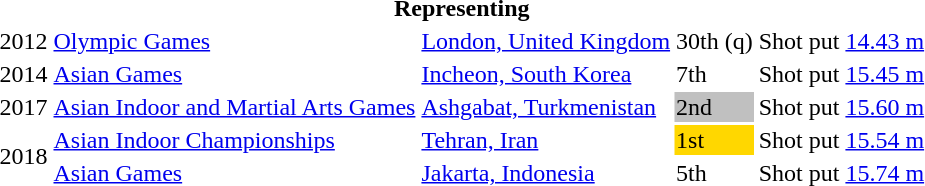<table>
<tr>
<th colspan="6">Representing </th>
</tr>
<tr>
<td>2012</td>
<td><a href='#'>Olympic Games</a></td>
<td><a href='#'>London, United Kingdom</a></td>
<td>30th (q)</td>
<td>Shot put</td>
<td><a href='#'>14.43 m</a></td>
</tr>
<tr>
<td>2014</td>
<td><a href='#'>Asian Games</a></td>
<td><a href='#'>Incheon, South Korea</a></td>
<td>7th</td>
<td>Shot put</td>
<td><a href='#'>15.45 m</a></td>
</tr>
<tr>
<td>2017</td>
<td><a href='#'>Asian Indoor and Martial Arts Games</a></td>
<td><a href='#'>Ashgabat, Turkmenistan</a></td>
<td bgcolor=silver>2nd</td>
<td>Shot put</td>
<td><a href='#'>15.60 m</a></td>
</tr>
<tr>
<td rowspan=2>2018</td>
<td><a href='#'>Asian Indoor Championships</a></td>
<td><a href='#'>Tehran, Iran</a></td>
<td bgcolor=gold>1st</td>
<td>Shot put</td>
<td><a href='#'>15.54 m</a></td>
</tr>
<tr>
<td><a href='#'>Asian Games</a></td>
<td><a href='#'>Jakarta, Indonesia</a></td>
<td>5th</td>
<td>Shot put</td>
<td><a href='#'>15.74 m</a></td>
</tr>
</table>
